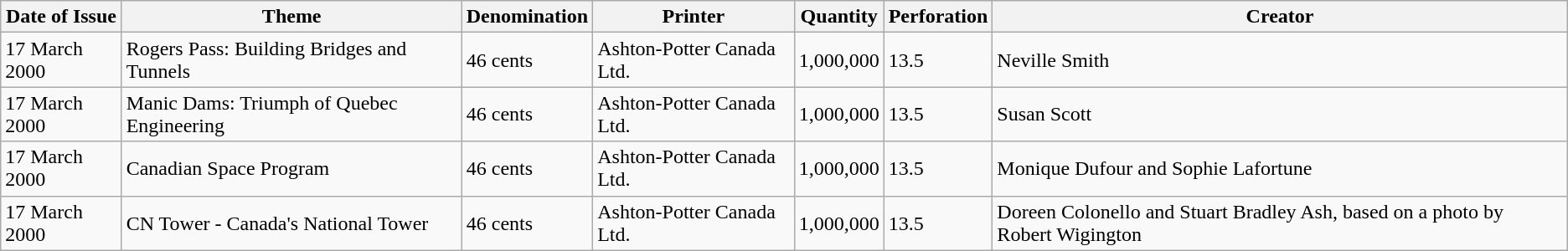<table class="wikitable sortable">
<tr>
<th>Date of Issue</th>
<th>Theme</th>
<th>Denomination</th>
<th>Printer</th>
<th>Quantity</th>
<th>Perforation</th>
<th>Creator</th>
</tr>
<tr>
<td>17 March 2000</td>
<td>Rogers Pass: Building Bridges and Tunnels </td>
<td>46 cents</td>
<td>Ashton-Potter Canada Ltd.</td>
<td>1,000,000</td>
<td>13.5</td>
<td>Neville Smith</td>
</tr>
<tr>
<td>17 March 2000</td>
<td>Manic Dams: Triumph of Quebec Engineering </td>
<td>46 cents</td>
<td>Ashton-Potter Canada Ltd.</td>
<td>1,000,000</td>
<td>13.5</td>
<td>Susan Scott</td>
</tr>
<tr>
<td>17 March 2000</td>
<td>Canadian Space Program </td>
<td>46 cents</td>
<td>Ashton-Potter Canada Ltd.</td>
<td>1,000,000</td>
<td>13.5</td>
<td>Monique Dufour and Sophie Lafortune</td>
</tr>
<tr>
<td>17 March 2000</td>
<td>CN Tower - Canada's National Tower </td>
<td>46 cents</td>
<td>Ashton-Potter Canada Ltd.</td>
<td>1,000,000</td>
<td>13.5</td>
<td>Doreen Colonello and Stuart Bradley Ash, based on a photo by  Robert Wigington</td>
</tr>
</table>
